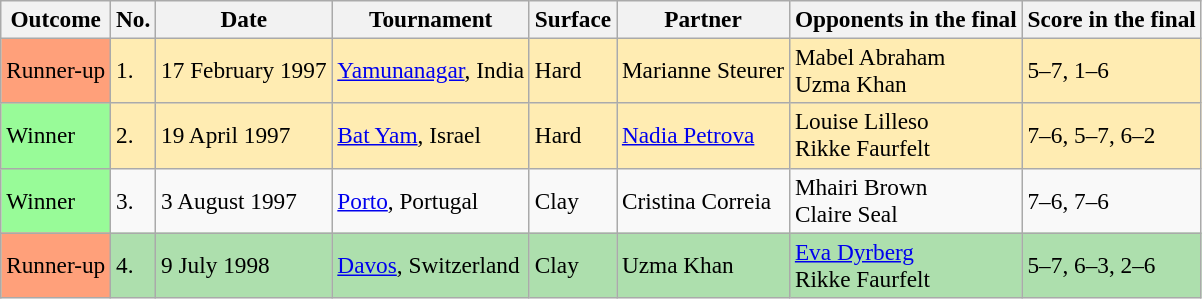<table class="sortable wikitable" style="font-size:97%;">
<tr>
<th>Outcome</th>
<th>No.</th>
<th>Date</th>
<th>Tournament</th>
<th>Surface</th>
<th>Partner</th>
<th>Opponents in the final</th>
<th>Score in the final</th>
</tr>
<tr bgcolor=#ffecb2>
<td style="background:#ffa07a;">Runner-up</td>
<td>1.</td>
<td>17 February 1997</td>
<td><a href='#'>Yamunanagar</a>, India</td>
<td>Hard</td>
<td> Marianne Steurer</td>
<td> Mabel Abraham <br>  Uzma Khan</td>
<td>5–7, 1–6</td>
</tr>
<tr bgcolor=#ffecb2>
<td bgcolor=#98fb98>Winner</td>
<td>2.</td>
<td>19 April 1997</td>
<td><a href='#'>Bat Yam</a>, Israel</td>
<td>Hard</td>
<td> <a href='#'>Nadia Petrova</a></td>
<td> Louise Lilleso <br> Rikke Faurfelt</td>
<td>7–6, 5–7, 6–2</td>
</tr>
<tr>
<td bgcolor=#98fb98>Winner</td>
<td>3.</td>
<td>3 August 1997</td>
<td><a href='#'>Porto</a>, Portugal</td>
<td>Clay</td>
<td> Cristina Correia</td>
<td> Mhairi Brown <br> Claire Seal</td>
<td>7–6, 7–6</td>
</tr>
<tr bgcolor="#ADDFAD">
<td style="background:#ffa07a;">Runner-up</td>
<td>4.</td>
<td>9 July 1998</td>
<td><a href='#'>Davos</a>, Switzerland</td>
<td>Clay</td>
<td> Uzma Khan</td>
<td> <a href='#'>Eva Dyrberg</a> <br>  Rikke Faurfelt</td>
<td>5–7, 6–3, 2–6</td>
</tr>
</table>
